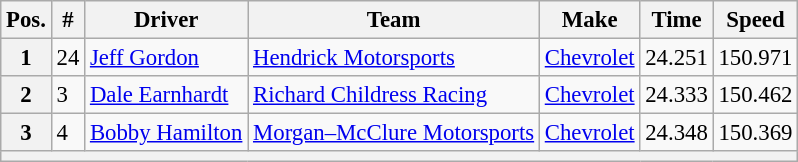<table class="wikitable" style="font-size:95%">
<tr>
<th>Pos.</th>
<th>#</th>
<th>Driver</th>
<th>Team</th>
<th>Make</th>
<th>Time</th>
<th>Speed</th>
</tr>
<tr>
<th>1</th>
<td>24</td>
<td><a href='#'>Jeff Gordon</a></td>
<td><a href='#'>Hendrick Motorsports</a></td>
<td><a href='#'>Chevrolet</a></td>
<td>24.251</td>
<td>150.971</td>
</tr>
<tr>
<th>2</th>
<td>3</td>
<td><a href='#'>Dale Earnhardt</a></td>
<td><a href='#'>Richard Childress Racing</a></td>
<td><a href='#'>Chevrolet</a></td>
<td>24.333</td>
<td>150.462</td>
</tr>
<tr>
<th>3</th>
<td>4</td>
<td><a href='#'>Bobby Hamilton</a></td>
<td><a href='#'>Morgan–McClure Motorsports</a></td>
<td><a href='#'>Chevrolet</a></td>
<td>24.348</td>
<td>150.369</td>
</tr>
<tr>
<th colspan="7"></th>
</tr>
</table>
